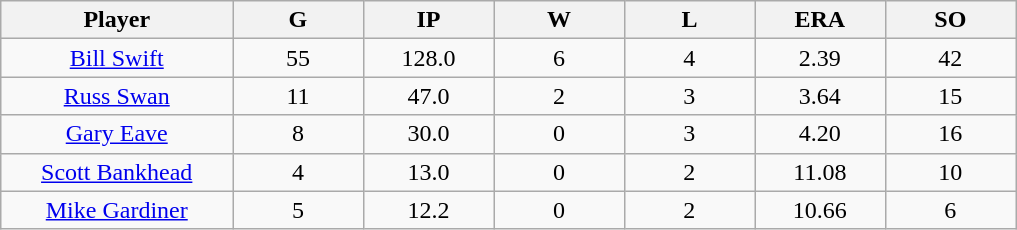<table class="wikitable sortable">
<tr>
<th bgcolor="#DDDDFF" width="16%">Player</th>
<th bgcolor="#DDDDFF" width="9%">G</th>
<th bgcolor="#DDDDFF" width="9%">IP</th>
<th bgcolor="#DDDDFF" width="9%">W</th>
<th bgcolor="#DDDDFF" width="9%">L</th>
<th bgcolor="#DDDDFF" width="9%">ERA</th>
<th bgcolor="#DDDDFF" width="9%">SO</th>
</tr>
<tr align=center>
<td><a href='#'>Bill Swift</a></td>
<td>55</td>
<td>128.0</td>
<td>6</td>
<td>4</td>
<td>2.39</td>
<td>42</td>
</tr>
<tr align=center>
<td><a href='#'>Russ Swan</a></td>
<td>11</td>
<td>47.0</td>
<td>2</td>
<td>3</td>
<td>3.64</td>
<td>15</td>
</tr>
<tr align=center>
<td><a href='#'>Gary Eave</a></td>
<td>8</td>
<td>30.0</td>
<td>0</td>
<td>3</td>
<td>4.20</td>
<td>16</td>
</tr>
<tr align=center>
<td><a href='#'>Scott Bankhead</a></td>
<td>4</td>
<td>13.0</td>
<td>0</td>
<td>2</td>
<td>11.08</td>
<td>10</td>
</tr>
<tr align=center>
<td><a href='#'>Mike Gardiner</a></td>
<td>5</td>
<td>12.2</td>
<td>0</td>
<td>2</td>
<td>10.66</td>
<td>6</td>
</tr>
</table>
